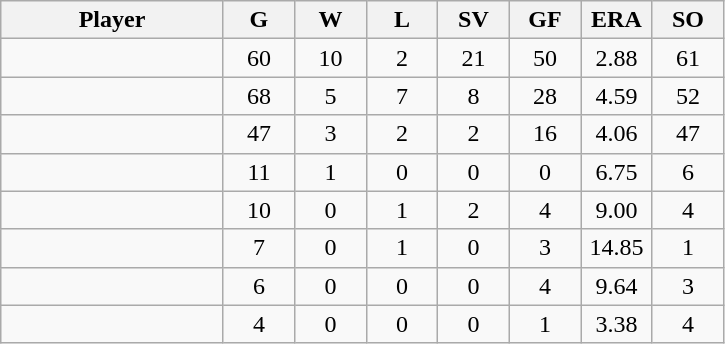<table class="wikitable sortable">
<tr>
<th bgcolor="#DDDDFF" width="28%">Player</th>
<th bgcolor="#DDDDFF" width="9%">G</th>
<th bgcolor="#DDDDFF" width="9%">W</th>
<th bgcolor="#DDDDFF" width="9%">L</th>
<th bgcolor="#DDDDFF" width="9%">SV</th>
<th bgcolor="#DDDDFF" width="9%">GF</th>
<th bgcolor="#DDDDFF" width="9%">ERA</th>
<th bgcolor="#DDDDFF" width="9%">SO</th>
</tr>
<tr align="center">
<td></td>
<td>60</td>
<td>10</td>
<td>2</td>
<td>21</td>
<td>50</td>
<td>2.88</td>
<td>61</td>
</tr>
<tr align="center">
<td></td>
<td>68</td>
<td>5</td>
<td>7</td>
<td>8</td>
<td>28</td>
<td>4.59</td>
<td>52</td>
</tr>
<tr align="center">
<td></td>
<td>47</td>
<td>3</td>
<td>2</td>
<td>2</td>
<td>16</td>
<td>4.06</td>
<td>47</td>
</tr>
<tr align="center">
<td></td>
<td>11</td>
<td>1</td>
<td>0</td>
<td>0</td>
<td>0</td>
<td>6.75</td>
<td>6</td>
</tr>
<tr align="center">
<td></td>
<td>10</td>
<td>0</td>
<td>1</td>
<td>2</td>
<td>4</td>
<td>9.00</td>
<td>4</td>
</tr>
<tr align="center">
<td></td>
<td>7</td>
<td>0</td>
<td>1</td>
<td>0</td>
<td>3</td>
<td>14.85</td>
<td>1</td>
</tr>
<tr align="center">
<td></td>
<td>6</td>
<td>0</td>
<td>0</td>
<td>0</td>
<td>4</td>
<td>9.64</td>
<td>3</td>
</tr>
<tr align="center">
<td></td>
<td>4</td>
<td>0</td>
<td>0</td>
<td>0</td>
<td>1</td>
<td>3.38</td>
<td>4</td>
</tr>
</table>
